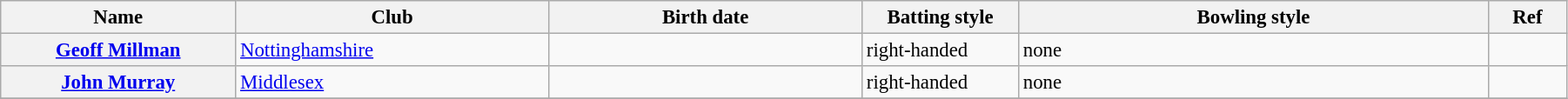<table class="wikitable plainrowheaders" style="font-size:95%; width:95%;">
<tr>
<th scope="col" width="15%">Name</th>
<th scope="col" width="20%">Club</th>
<th scope="col" width="20%">Birth date</th>
<th scope="col" width="10%">Batting style</th>
<th scope="col" width="30%">Bowling style</th>
<th scope="col" width="5%">Ref</th>
</tr>
<tr>
<th scope="row"><a href='#'>Geoff Millman</a></th>
<td><a href='#'>Nottinghamshire</a></td>
<td></td>
<td>right-handed</td>
<td>none</td>
<td></td>
</tr>
<tr>
<th scope="row"><a href='#'>John Murray</a></th>
<td><a href='#'>Middlesex</a></td>
<td></td>
<td>right-handed</td>
<td>none</td>
<td></td>
</tr>
<tr>
</tr>
</table>
